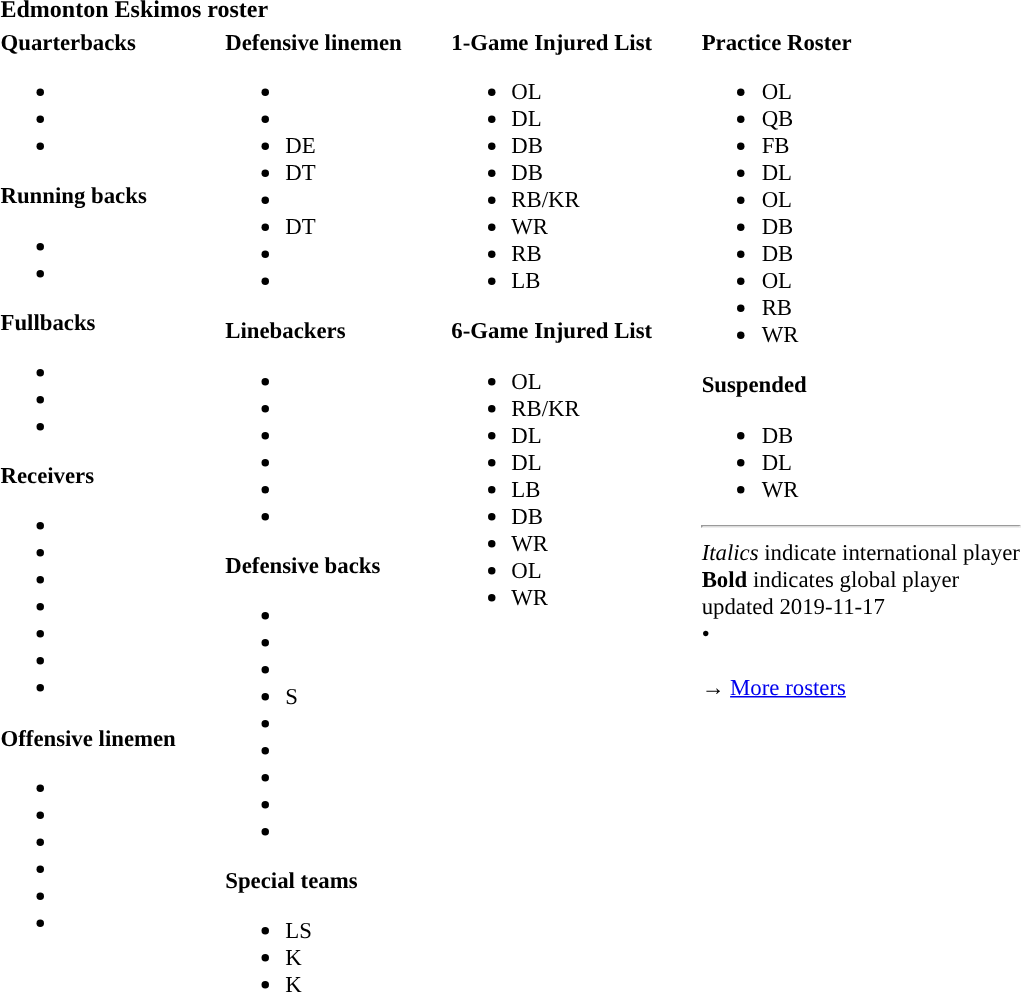<table class="toccolours" style="text-align: left;">
<tr>
<th colspan="9">Edmonton Eskimos roster</th>
</tr>
<tr>
<td style="font-size: 95%;vertical-align:top;"><strong>Quarterbacks</strong><br><ul><li></li><li></li><li></li></ul><strong>Running backs</strong><ul><li></li><li></li></ul><strong>Fullbacks</strong><ul><li></li><li></li><li></li></ul><strong>Receivers</strong><ul><li></li><li></li><li></li><li></li><li></li><li></li><li></li></ul><strong>Offensive linemen</strong><ul><li></li><li></li><li></li><li></li><li></li><li></li></ul></td>
<td style="width: 25px;"></td>
<td style="font-size: 95%;vertical-align:top;"><strong>Defensive linemen</strong><br><ul><li></li><li></li><li> DE</li><li> DT</li><li></li><li> DT</li><li></li><li></li></ul><strong>Linebackers</strong><ul><li></li><li></li><li></li><li></li><li></li><li></li></ul><strong>Defensive backs</strong><ul><li></li><li></li><li></li><li> S</li><li></li><li></li><li></li><li></li><li></li></ul><strong>Special teams</strong><ul><li> LS</li><li> K</li><li> K</li></ul></td>
<td style="width: 25px;"></td>
<td style="font-size: 95%;vertical-align:top;"><strong>1-Game Injured List</strong><br><ul><li> OL</li><li> DL</li><li> DB</li><li> DB</li><li> RB/KR</li><li> WR</li><li> RB</li><li> LB</li></ul><strong>6-Game Injured List</strong><ul><li> OL</li><li> RB/KR</li><li> DL</li><li> DL</li><li> LB</li><li> DB</li><li> WR</li><li> OL</li><li> WR</li></ul></td>
<td style="width: 25px;"></td>
<td style="font-size: 95%;vertical-align:top;"><strong>Practice Roster</strong><br><ul><li> OL</li><li> QB</li><li> FB</li><li> DL</li><li> OL</li><li> DB</li><li> DB</li><li> OL</li><li> RB</li><li> WR</li></ul><strong>Suspended</strong><ul><li> DB</li><li> DL</li><li> WR</li></ul><hr>
<em>Italics</em> indicate international player<br>
<strong>Bold</strong> indicates global player<br>
<span></span> updated 2019-11-17<br>
<span></span> • <span></span><br>
<br>→ <a href='#'>More rosters</a></td>
</tr>
<tr>
</tr>
</table>
